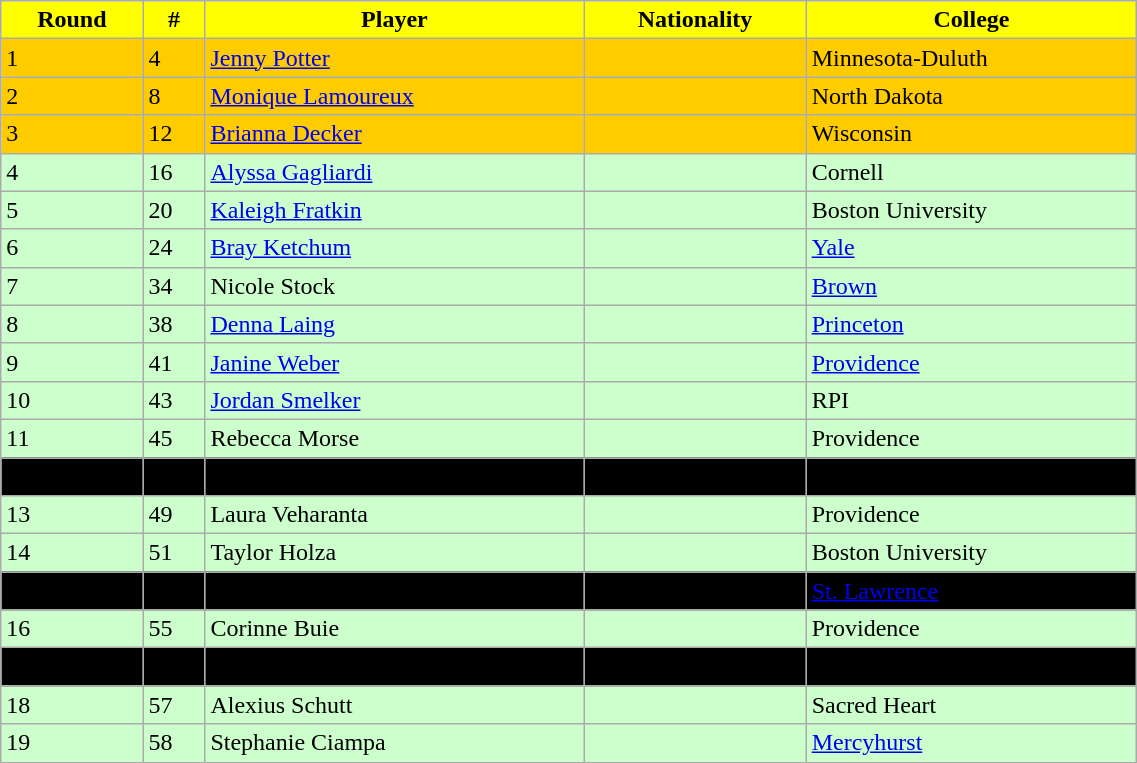<table class="wikitable" width="60%">
<tr align="center"  style="background:yellow;color:black;">
<td><strong>Round</strong></td>
<td><strong>#</strong></td>
<td><strong>Player</strong></td>
<td><strong>Nationality</strong></td>
<td><strong>College</strong></td>
</tr>
<tr bgcolor="#FFCC00">
<td>1</td>
<td>4</td>
<td><a href='#'>Jenny Potter</a></td>
<td></td>
<td>Minnesota-Duluth</td>
</tr>
<tr bgcolor="#FFCC00">
<td>2</td>
<td>8</td>
<td><a href='#'>Monique Lamoureux</a></td>
<td></td>
<td>North Dakota</td>
</tr>
<tr bgcolor="#FFCC00">
<td>3</td>
<td>12</td>
<td><a href='#'>Brianna Decker</a></td>
<td></td>
<td>Wisconsin</td>
</tr>
<tr bgcolor="#CCFFCC">
<td>4</td>
<td>16</td>
<td><a href='#'>Alyssa Gagliardi</a></td>
<td></td>
<td>Cornell</td>
</tr>
<tr bgcolor="#CCFFCC">
<td>5</td>
<td>20</td>
<td><a href='#'>Kaleigh Fratkin</a></td>
<td></td>
<td>Boston University</td>
</tr>
<tr bgcolor="#CCFFCC">
<td>6</td>
<td>24</td>
<td><a href='#'>Bray Ketchum</a></td>
<td></td>
<td><a href='#'>Yale</a></td>
</tr>
<tr bgcolor="#CCFFCC">
<td>7</td>
<td>34</td>
<td>Nicole Stock</td>
<td></td>
<td><a href='#'>Brown</a></td>
</tr>
<tr bgcolor="#CCFFCC">
<td>8</td>
<td>38</td>
<td><a href='#'>Denna Laing</a></td>
<td></td>
<td><a href='#'>Princeton</a></td>
</tr>
<tr bgcolor="#CCFFCC">
<td>9</td>
<td>41</td>
<td><a href='#'>Janine Weber</a></td>
<td></td>
<td><a href='#'>Providence</a></td>
</tr>
<tr bgcolor="#CCFFCC">
<td>10</td>
<td>43</td>
<td><a href='#'>Jordan Smelker</a></td>
<td></td>
<td>RPI</td>
</tr>
<tr bgcolor="#CCFFCC">
<td>11</td>
<td>45</td>
<td>Rebecca Morse</td>
<td></td>
<td>Providence</td>
</tr>
<tr bgcolor=" ">
<td>12</td>
<td>47</td>
<td>Megan Myers</td>
<td></td>
<td>Utica College</td>
</tr>
<tr bgcolor="#CCFFCC">
<td>13</td>
<td>49</td>
<td>Laura Veharanta</td>
<td></td>
<td>Providence</td>
</tr>
<tr bgcolor="#CCFFCC">
<td>14</td>
<td>51</td>
<td>Taylor Holza</td>
<td></td>
<td>Boston University</td>
</tr>
<tr bgcolor=" ">
<td>15</td>
<td>53</td>
<td>Brooke Fernandez</td>
<td></td>
<td><a href='#'>St. Lawrence</a></td>
</tr>
<tr bgcolor="#CCFFCC">
<td>16</td>
<td>55</td>
<td>Corinne Buie</td>
<td></td>
<td>Providence</td>
</tr>
<tr bgcolor=" ">
<td>17</td>
<td>56</td>
<td>Denise Cardello</td>
<td></td>
<td>Castleton State</td>
</tr>
<tr bgcolor="#CCFFCC">
<td>18</td>
<td>57</td>
<td>Alexius Schutt</td>
<td></td>
<td>Sacred Heart</td>
</tr>
<tr bgcolor="#CCFFCC">
<td>19</td>
<td>58</td>
<td>Stephanie Ciampa</td>
<td></td>
<td><a href='#'>Mercyhurst</a></td>
</tr>
</table>
